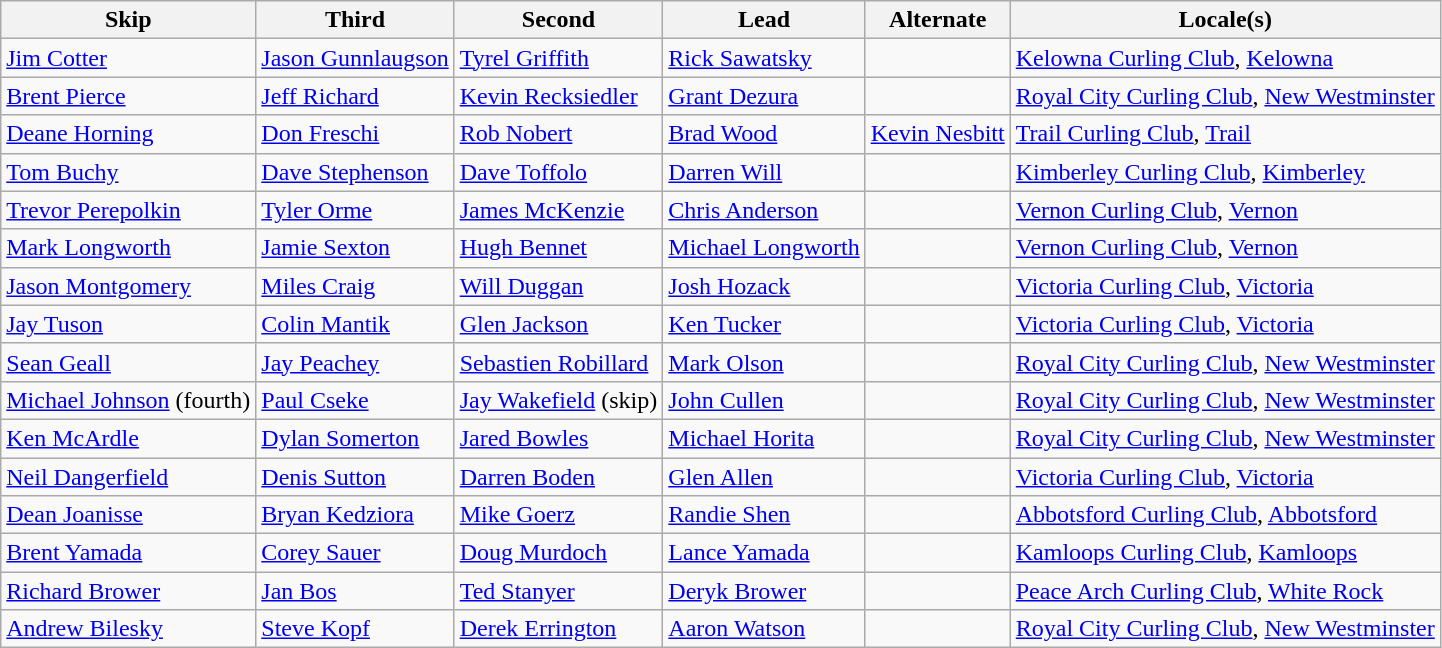<table class="wikitable">
<tr>
<th>Skip</th>
<th>Third</th>
<th>Second</th>
<th>Lead</th>
<th>Alternate</th>
<th>Locale(s)</th>
</tr>
<tr>
<td><a href='#'>Jim Cotter</a></td>
<td><a href='#'>Jason Gunnlaugson</a></td>
<td><a href='#'>Tyrel Griffith</a></td>
<td><a href='#'>Rick Sawatsky</a></td>
<td></td>
<td><a href='#'>Kelowna Curling Club</a>, <a href='#'>Kelowna</a></td>
</tr>
<tr>
<td><a href='#'>Brent Pierce</a></td>
<td><a href='#'>Jeff Richard</a></td>
<td><a href='#'>Kevin Recksiedler</a></td>
<td><a href='#'>Grant Dezura</a></td>
<td></td>
<td><a href='#'>Royal City Curling Club</a>, <a href='#'>New Westminster</a></td>
</tr>
<tr>
<td><a href='#'>Deane Horning</a></td>
<td><a href='#'>Don Freschi</a></td>
<td><a href='#'>Rob Nobert</a></td>
<td><a href='#'>Brad Wood</a></td>
<td><a href='#'>Kevin Nesbitt</a></td>
<td><a href='#'>Trail Curling Club</a>, <a href='#'>Trail</a></td>
</tr>
<tr>
<td><a href='#'>Tom Buchy</a></td>
<td><a href='#'>Dave Stephenson</a></td>
<td><a href='#'>Dave Toffolo</a></td>
<td><a href='#'>Darren Will</a></td>
<td></td>
<td><a href='#'>Kimberley Curling Club</a>, <a href='#'>Kimberley</a></td>
</tr>
<tr>
<td><a href='#'>Trevor Perepolkin</a></td>
<td><a href='#'>Tyler Orme</a></td>
<td><a href='#'>James McKenzie</a></td>
<td><a href='#'>Chris Anderson</a></td>
<td></td>
<td><a href='#'>Vernon Curling Club</a>, <a href='#'>Vernon</a></td>
</tr>
<tr>
<td><a href='#'>Mark Longworth</a></td>
<td><a href='#'>Jamie Sexton</a></td>
<td><a href='#'>Hugh Bennet</a></td>
<td><a href='#'>Michael Longworth</a></td>
<td></td>
<td><a href='#'>Vernon Curling Club</a>, <a href='#'>Vernon</a></td>
</tr>
<tr>
<td><a href='#'>Jason Montgomery</a></td>
<td><a href='#'>Miles Craig</a></td>
<td><a href='#'>Will Duggan</a></td>
<td><a href='#'>Josh Hozack</a></td>
<td></td>
<td><a href='#'>Victoria Curling Club</a>, <a href='#'>Victoria</a></td>
</tr>
<tr>
<td><a href='#'>Jay Tuson</a></td>
<td><a href='#'>Colin Mantik</a></td>
<td><a href='#'>Glen Jackson</a></td>
<td><a href='#'>Ken Tucker</a></td>
<td></td>
<td><a href='#'>Victoria Curling Club</a>, <a href='#'>Victoria</a></td>
</tr>
<tr>
<td><a href='#'>Sean Geall</a></td>
<td><a href='#'>Jay Peachey</a></td>
<td><a href='#'>Sebastien Robillard</a></td>
<td><a href='#'>Mark Olson</a></td>
<td></td>
<td><a href='#'>Royal City Curling Club</a>, <a href='#'>New Westminster</a></td>
</tr>
<tr>
<td><a href='#'>Michael Johnson</a> (fourth)</td>
<td><a href='#'>Paul Cseke</a></td>
<td><a href='#'>Jay Wakefield</a> (skip)</td>
<td><a href='#'>John Cullen</a></td>
<td></td>
<td><a href='#'>Royal City Curling Club</a>, <a href='#'>New Westminster</a></td>
</tr>
<tr>
<td><a href='#'>Ken McArdle</a></td>
<td><a href='#'>Dylan Somerton</a></td>
<td><a href='#'>Jared Bowles</a></td>
<td><a href='#'>Michael Horita</a></td>
<td></td>
<td><a href='#'>Royal City Curling Club</a>, <a href='#'>New Westminster</a></td>
</tr>
<tr>
<td><a href='#'>Neil Dangerfield</a></td>
<td><a href='#'>Denis Sutton</a></td>
<td><a href='#'>Darren Boden</a></td>
<td><a href='#'>Glen Allen</a></td>
<td></td>
<td><a href='#'>Victoria Curling Club</a>, <a href='#'>Victoria</a></td>
</tr>
<tr>
<td><a href='#'>Dean Joanisse</a></td>
<td><a href='#'>Bryan Kedziora</a></td>
<td><a href='#'>Mike Goerz</a></td>
<td><a href='#'>Randie Shen</a></td>
<td></td>
<td><a href='#'>Abbotsford Curling Club</a>, <a href='#'>Abbotsford</a></td>
</tr>
<tr>
<td><a href='#'>Brent Yamada</a></td>
<td><a href='#'>Corey Sauer</a></td>
<td><a href='#'>Doug Murdoch</a></td>
<td><a href='#'>Lance Yamada</a></td>
<td></td>
<td><a href='#'>Kamloops Curling Club</a>, <a href='#'>Kamloops</a></td>
</tr>
<tr>
<td><a href='#'>Richard Brower</a></td>
<td><a href='#'>Jan Bos</a></td>
<td><a href='#'>Ted Stanyer</a></td>
<td><a href='#'>Deryk Brower</a></td>
<td></td>
<td><a href='#'>Peace Arch Curling Club</a>, <a href='#'>White Rock</a></td>
</tr>
<tr>
<td><a href='#'>Andrew Bilesky</a></td>
<td><a href='#'>Steve Kopf</a></td>
<td><a href='#'>Derek Errington</a></td>
<td><a href='#'>Aaron Watson</a></td>
<td></td>
<td><a href='#'>Royal City Curling Club</a>, <a href='#'>New Westminster</a></td>
</tr>
</table>
